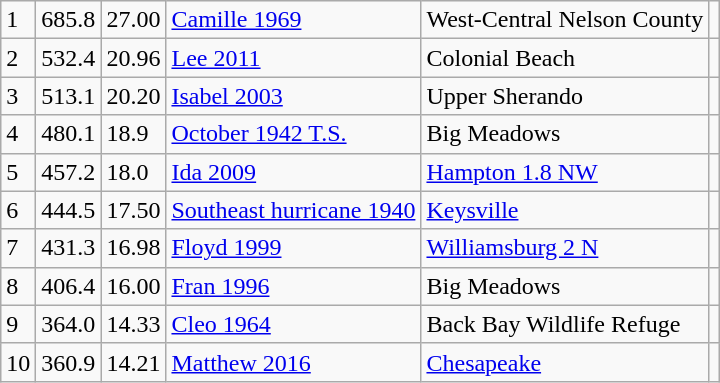<table class="wikitable">
<tr>
<td>1</td>
<td>685.8</td>
<td>27.00</td>
<td><a href='#'>Camille 1969</a></td>
<td>West-Central Nelson County</td>
<td></td>
</tr>
<tr>
<td>2</td>
<td>532.4</td>
<td>20.96</td>
<td><a href='#'>Lee 2011</a></td>
<td>Colonial Beach</td>
<td></td>
</tr>
<tr>
<td>3</td>
<td>513.1</td>
<td>20.20</td>
<td><a href='#'>Isabel 2003</a></td>
<td>Upper Sherando</td>
<td></td>
</tr>
<tr>
<td>4</td>
<td>480.1</td>
<td>18.9</td>
<td><a href='#'>October 1942 T.S.</a></td>
<td>Big Meadows</td>
<td></td>
</tr>
<tr>
<td>5</td>
<td>457.2</td>
<td>18.0</td>
<td><a href='#'>Ida 2009</a></td>
<td><a href='#'>Hampton 1.8 NW</a></td>
<td></td>
</tr>
<tr>
<td>6</td>
<td>444.5</td>
<td>17.50</td>
<td><a href='#'>Southeast hurricane 1940</a></td>
<td><a href='#'>Keysville</a></td>
<td></td>
</tr>
<tr>
<td>7</td>
<td>431.3</td>
<td>16.98</td>
<td><a href='#'>Floyd 1999</a></td>
<td><a href='#'>Williamsburg 2 N</a></td>
<td></td>
</tr>
<tr>
<td>8</td>
<td>406.4</td>
<td>16.00</td>
<td><a href='#'>Fran 1996</a></td>
<td>Big Meadows</td>
<td></td>
</tr>
<tr>
<td>9</td>
<td>364.0</td>
<td>14.33</td>
<td><a href='#'>Cleo 1964</a></td>
<td>Back Bay Wildlife Refuge</td>
<td></td>
</tr>
<tr>
<td>10</td>
<td>360.9</td>
<td>14.21</td>
<td><a href='#'>Matthew 2016</a></td>
<td><a href='#'>Chesapeake</a></td>
<td></td>
</tr>
</table>
